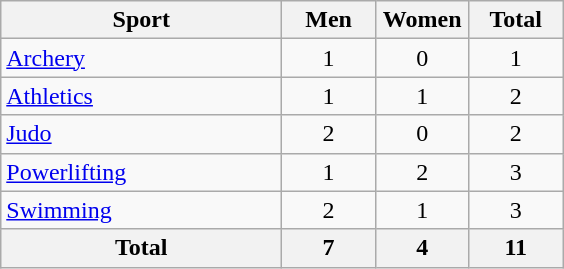<table class="wikitable sortable" style="text-align:center;">
<tr>
<th width=180>Sport</th>
<th width=55>Men</th>
<th width=55>Women</th>
<th width=55>Total</th>
</tr>
<tr>
<td align=left><a href='#'>Archery</a></td>
<td>1</td>
<td>0</td>
<td>1</td>
</tr>
<tr>
<td align=left><a href='#'>Athletics</a></td>
<td>1</td>
<td>1</td>
<td>2</td>
</tr>
<tr>
<td align=left><a href='#'>Judo</a></td>
<td>2</td>
<td>0</td>
<td>2</td>
</tr>
<tr>
<td align=left><a href='#'>Powerlifting</a></td>
<td>1</td>
<td>2</td>
<td>3</td>
</tr>
<tr>
<td align=left><a href='#'>Swimming</a></td>
<td>2</td>
<td>1</td>
<td>3</td>
</tr>
<tr class="sortbottom">
<th>Total</th>
<th>7</th>
<th>4</th>
<th>11</th>
</tr>
</table>
